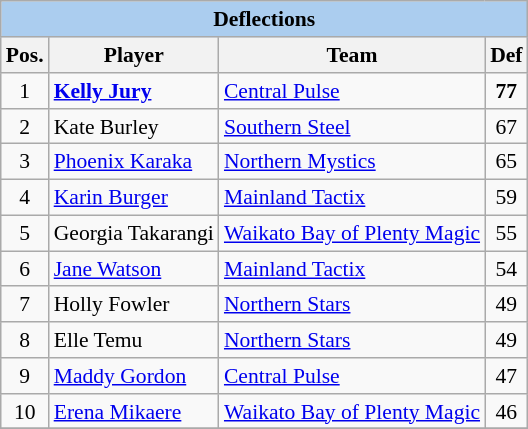<table class="wikitable"  style="float:left; font-size:90%;">
<tr>
<th colspan=4 style=background:#ABCDEF>Deflections</th>
</tr>
<tr>
<th>Pos.</th>
<th>Player</th>
<th>Team</th>
<th>Def</th>
</tr>
<tr>
<td align=center>1</td>
<td><strong><a href='#'>Kelly Jury</a></strong></td>
<td><a href='#'>Central Pulse</a></td>
<td align=center><strong>77</strong></td>
</tr>
<tr>
<td align=center>2</td>
<td>Kate Burley</td>
<td><a href='#'>Southern Steel</a></td>
<td align=center>67</td>
</tr>
<tr>
<td align=center>3</td>
<td><a href='#'>Phoenix Karaka</a></td>
<td><a href='#'>Northern Mystics</a></td>
<td align=center>65</td>
</tr>
<tr>
<td align=center>4</td>
<td><a href='#'>Karin Burger</a></td>
<td><a href='#'>Mainland Tactix</a></td>
<td align=center>59</td>
</tr>
<tr>
<td align=center>5</td>
<td>Georgia Takarangi</td>
<td><a href='#'>Waikato Bay of Plenty Magic</a></td>
<td align=center>55</td>
</tr>
<tr>
<td align=center>6</td>
<td><a href='#'>Jane Watson</a></td>
<td><a href='#'>Mainland Tactix</a></td>
<td align=center>54</td>
</tr>
<tr>
<td align=center>7</td>
<td>Holly Fowler</td>
<td><a href='#'>Northern Stars</a></td>
<td align=center>49</td>
</tr>
<tr>
<td align=center>8</td>
<td>Elle Temu</td>
<td><a href='#'>Northern Stars</a></td>
<td align=center>49</td>
</tr>
<tr>
<td align=center>9</td>
<td><a href='#'>Maddy Gordon</a></td>
<td><a href='#'>Central Pulse</a></td>
<td align=center>47</td>
</tr>
<tr>
<td align=center>10</td>
<td><a href='#'>Erena Mikaere</a></td>
<td><a href='#'>Waikato Bay of Plenty Magic</a></td>
<td align=center>46</td>
</tr>
<tr>
</tr>
</table>
